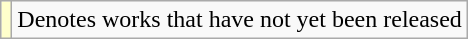<table class="wikitable">
<tr>
<td style="background:#FFFFCC;"></td>
<td>Denotes works that have not yet been released</td>
</tr>
</table>
